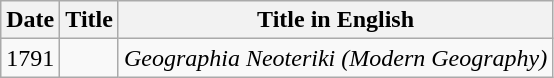<table class="wikitable">
<tr>
<th>Date</th>
<th>Title</th>
<th>Title in English</th>
</tr>
<tr>
<td>1791</td>
<td><em></em></td>
<td><em>Geographia Neoteriki (Modern Geography)</em></td>
</tr>
</table>
